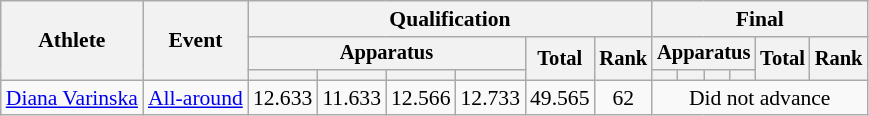<table class="wikitable" style="font-size:90%">
<tr>
<th rowspan=3>Athlete</th>
<th rowspan=3>Event</th>
<th colspan=6>Qualification</th>
<th colspan=6>Final</th>
</tr>
<tr style="font-size:95%">
<th colspan=4>Apparatus</th>
<th rowspan=2>Total</th>
<th rowspan=2>Rank</th>
<th colspan=4>Apparatus</th>
<th rowspan=2>Total</th>
<th rowspan=2>Rank</th>
</tr>
<tr style="font-size:95%">
<th></th>
<th></th>
<th></th>
<th></th>
<th></th>
<th></th>
<th></th>
<th></th>
</tr>
<tr align=center>
<td align=left><a href='#'>Diana Varinska</a></td>
<td align=left><a href='#'>All-around</a></td>
<td>12.633</td>
<td>11.633</td>
<td>12.566</td>
<td>12.733</td>
<td>49.565</td>
<td>62</td>
<td colspan=6>Did not advance</td>
</tr>
</table>
